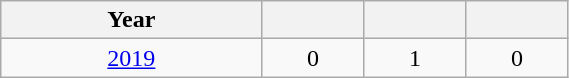<table class="wikitable" width=30% style="font-size:100%; text-align:center;">
<tr>
<th>Year</th>
<th></th>
<th></th>
<th></th>
</tr>
<tr>
<td><a href='#'>2019</a></td>
<td>0</td>
<td>1</td>
<td>0</td>
</tr>
</table>
